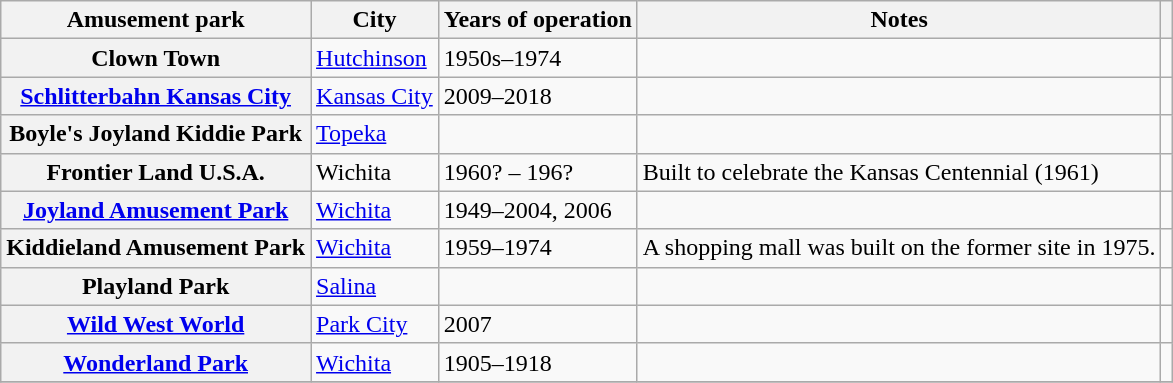<table class="wikitable plainrowheaders sortable">
<tr>
<th scope="col">Amusement park</th>
<th scope="col">City</th>
<th scope="col">Years of operation</th>
<th scope="col" class="unsortable">Notes</th>
<th scope="col" class="unsortable"></th>
</tr>
<tr>
<th scope="row">Clown Town</th>
<td><a href='#'>Hutchinson</a></td>
<td>1950s–1974</td>
<td></td>
<td style="text-align:center;"></td>
</tr>
<tr>
<th scope="row"><a href='#'>Schlitterbahn Kansas City</a></th>
<td><a href='#'>Kansas City</a></td>
<td>2009–2018</td>
<td></td>
<td style="text-align:center;"></td>
</tr>
<tr>
<th scope="row">Boyle's Joyland Kiddie Park</th>
<td><a href='#'>Topeka</a></td>
<td></td>
<td></td>
<td style="text-align:center;"></td>
</tr>
<tr>
<th scope="row">Frontier Land U.S.A.</th>
<td>Wichita</td>
<td>1960? – 196?</td>
<td>Built to celebrate the Kansas Centennial (1961)</td>
<td></td>
</tr>
<tr>
<th scope="row"><a href='#'>Joyland Amusement Park</a></th>
<td><a href='#'>Wichita</a></td>
<td>1949–2004, 2006</td>
<td></td>
<td style="text-align:center;"></td>
</tr>
<tr>
<th scope="row">Kiddieland Amusement Park</th>
<td><a href='#'>Wichita</a></td>
<td>1959–1974</td>
<td>A shopping mall was built on the former site in 1975.</td>
<td style="text-align:center;"></td>
</tr>
<tr>
<th scope="row">Playland Park</th>
<td><a href='#'>Salina</a></td>
<td></td>
<td></td>
<td style="text-align:center;"></td>
</tr>
<tr>
<th scope="row"><a href='#'>Wild West World</a></th>
<td><a href='#'>Park City</a></td>
<td>2007</td>
<td></td>
<td style="text-align:center;"></td>
</tr>
<tr>
<th scope="row"><a href='#'>Wonderland Park</a></th>
<td><a href='#'>Wichita</a></td>
<td>1905–1918</td>
<td></td>
<td style="text-align:center;"></td>
</tr>
<tr>
</tr>
</table>
